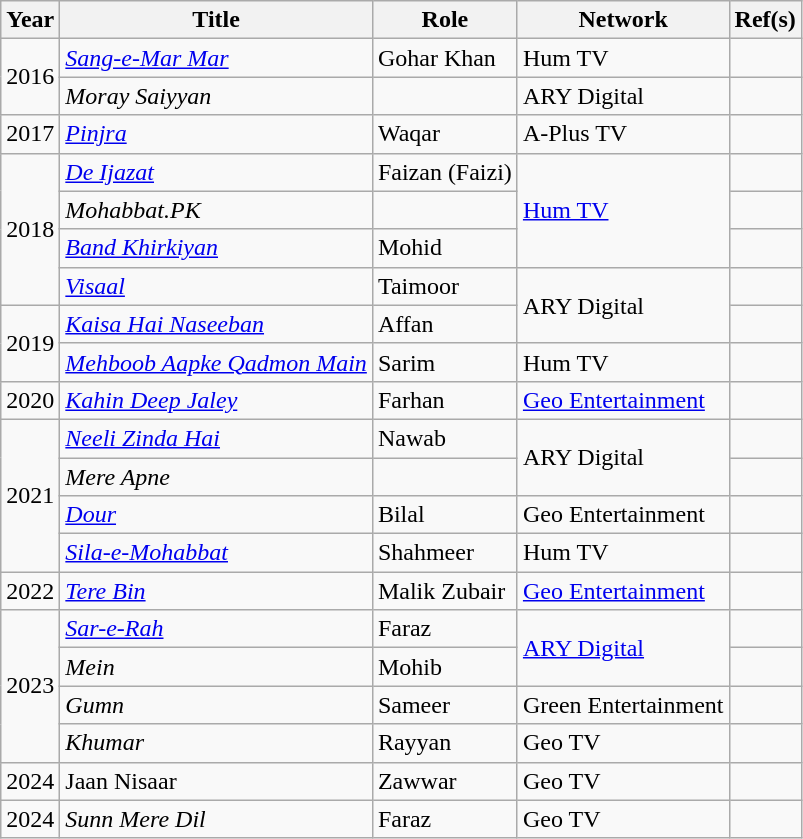<table class="wikitable">
<tr>
<th>Year</th>
<th>Title</th>
<th>Role</th>
<th>Network</th>
<th>Ref(s)</th>
</tr>
<tr>
<td rowspan="2">2016</td>
<td><em><a href='#'>Sang-e-Mar Mar</a></em></td>
<td>Gohar Khan</td>
<td>Hum TV</td>
<td></td>
</tr>
<tr>
<td><em>Moray Saiyyan</em></td>
<td></td>
<td>ARY Digital</td>
<td></td>
</tr>
<tr>
<td>2017</td>
<td><em><a href='#'>Pinjra</a></em></td>
<td>Waqar</td>
<td>A-Plus TV</td>
<td></td>
</tr>
<tr>
<td rowspan="4">2018</td>
<td><em><a href='#'>De Ijazat</a></em></td>
<td>Faizan (Faizi)</td>
<td rowspan="3"><a href='#'>Hum TV</a></td>
<td></td>
</tr>
<tr>
<td><em>Mohabbat.PK</em></td>
<td></td>
<td></td>
</tr>
<tr>
<td><em><a href='#'>Band Khirkiyan</a></em></td>
<td>Mohid</td>
<td></td>
</tr>
<tr>
<td><em><a href='#'>Visaal</a></em></td>
<td>Taimoor</td>
<td rowspan="2">ARY Digital</td>
<td></td>
</tr>
<tr>
<td rowspan="2">2019</td>
<td><em><a href='#'>Kaisa Hai Naseeban</a></em></td>
<td>Affan</td>
<td></td>
</tr>
<tr>
<td><em><a href='#'>Mehboob Aapke Qadmon Main</a></em></td>
<td>Sarim</td>
<td>Hum TV</td>
<td></td>
</tr>
<tr>
<td>2020</td>
<td><em><a href='#'>Kahin Deep Jaley</a></em></td>
<td>Farhan</td>
<td><a href='#'>Geo Entertainment</a></td>
<td></td>
</tr>
<tr>
<td rowspan="4">2021</td>
<td><em><a href='#'>Neeli Zinda Hai</a></em></td>
<td>Nawab</td>
<td rowspan="2">ARY Digital</td>
<td></td>
</tr>
<tr>
<td><em>Mere Apne</em></td>
<td></td>
<td></td>
</tr>
<tr>
<td><em><a href='#'>Dour</a></em></td>
<td>Bilal</td>
<td>Geo Entertainment</td>
<td></td>
</tr>
<tr>
<td><em><a href='#'>Sila-e-Mohabbat</a></em></td>
<td>Shahmeer</td>
<td>Hum TV</td>
<td></td>
</tr>
<tr>
<td>2022</td>
<td><em><a href='#'>Tere Bin</a></em></td>
<td>Malik Zubair</td>
<td><a href='#'>Geo Entertainment</a></td>
<td></td>
</tr>
<tr>
<td rowspan="4">2023</td>
<td><em><a href='#'>Sar-e-Rah</a></em></td>
<td>Faraz</td>
<td rowspan="2"><a href='#'>ARY Digital</a></td>
<td></td>
</tr>
<tr>
<td><em>Mein</em></td>
<td>Mohib</td>
<td></td>
</tr>
<tr>
<td><em>Gumn</em></td>
<td>Sameer</td>
<td>Green Entertainment</td>
<td></td>
</tr>
<tr>
<td><em>Khumar</em></td>
<td>Rayyan</td>
<td>Geo TV</td>
<td></td>
</tr>
<tr>
<td>2024</td>
<td>Jaan Nisaar</td>
<td>Zawwar</td>
<td>Geo TV</td>
<td></td>
</tr>
<tr>
<td rowspan="1">2024</td>
<td><em>Sunn Mere Dil</em></td>
<td>Faraz</td>
<td>Geo TV</td>
<td></td>
</tr>
</table>
